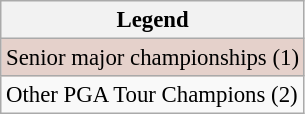<table class="wikitable" style="font-size:95%;">
<tr>
<th>Legend</th>
</tr>
<tr style="background:#e5d1cb;">
<td>Senior major championships (1)</td>
</tr>
<tr>
<td>Other PGA Tour Champions (2)</td>
</tr>
</table>
